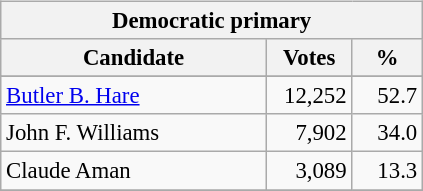<table class="wikitable" align="left" style="margin: 1em 1em 1em 0; font-size: 95%;">
<tr>
<th colspan="3">Democratic primary</th>
</tr>
<tr>
<th colspan="1" style="width: 170px">Candidate</th>
<th style="width: 50px">Votes</th>
<th style="width: 40px">%</th>
</tr>
<tr>
</tr>
<tr>
<td><a href='#'>Butler B. Hare</a></td>
<td align="right">12,252</td>
<td align="right">52.7</td>
</tr>
<tr>
<td>John F. Williams</td>
<td align="right">7,902</td>
<td align="right">34.0</td>
</tr>
<tr>
<td>Claude Aman</td>
<td align="right">3,089</td>
<td align="right">13.3</td>
</tr>
<tr>
</tr>
</table>
